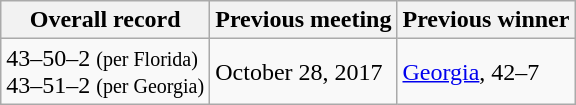<table class="wikitable">
<tr>
<th>Overall record</th>
<th>Previous meeting</th>
<th>Previous winner</th>
</tr>
<tr>
<td>43–50–2 <small>(per Florida)</small><br>43–51–2 <small>(per Georgia)</small></td>
<td>October 28, 2017</td>
<td><a href='#'>Georgia</a>, 42–7</td>
</tr>
</table>
